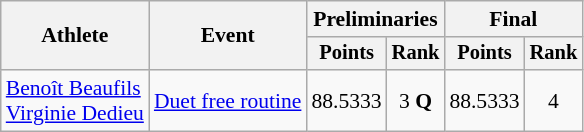<table class=wikitable style="font-size:90%">
<tr>
<th rowspan="2">Athlete</th>
<th rowspan="2">Event</th>
<th colspan="2">Preliminaries</th>
<th colspan="2">Final</th>
</tr>
<tr style="font-size:95%">
<th>Points</th>
<th>Rank</th>
<th>Points</th>
<th>Rank</th>
</tr>
<tr align=center>
<td align=left><a href='#'>Benoît Beaufils</a><br><a href='#'>Virginie Dedieu</a></td>
<td align=left><a href='#'>Duet free routine</a></td>
<td>88.5333</td>
<td>3 <strong>Q</strong></td>
<td>88.5333</td>
<td>4</td>
</tr>
</table>
